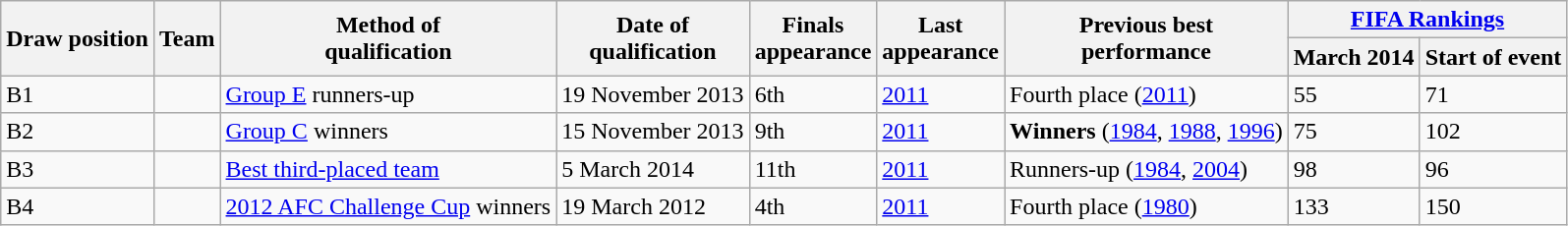<table class="wikitable sortable" style="text-align:left;">
<tr>
<th rowspan=2>Draw position</th>
<th rowspan=2>Team</th>
<th rowspan=2>Method of<br>qualification</th>
<th rowspan=2>Date of<br>qualification</th>
<th rowspan=2>Finals<br>appearance</th>
<th rowspan=2>Last<br>appearance</th>
<th rowspan=2>Previous best<br>performance</th>
<th colspan=2><a href='#'>FIFA Rankings</a></th>
</tr>
<tr>
<th>March 2014</th>
<th>Start of event</th>
</tr>
<tr>
<td>B1</td>
<td style=white-space:nowrap></td>
<td data-sort-value="E2"><a href='#'>Group E</a> runners-up</td>
<td>19 November 2013</td>
<td data-sort-value="6">6th</td>
<td><a href='#'>2011</a></td>
<td data-sort-value="4.1">Fourth place (<a href='#'>2011</a>)</td>
<td>55</td>
<td>71</td>
</tr>
<tr>
<td>B2</td>
<td style=white-space:nowrap></td>
<td data-sort-value="C1"><a href='#'>Group C</a> winners</td>
<td>15 November 2013</td>
<td data-sort-value="9">9th</td>
<td><a href='#'>2011</a></td>
<td data-sort-value="7.3"><strong>Winners</strong> (<a href='#'>1984</a>, <a href='#'>1988</a>, <a href='#'>1996</a>)</td>
<td>75</td>
<td>102</td>
</tr>
<tr>
<td>B3</td>
<td style=white-space:nowrap></td>
<td data-sort-value="F"><a href='#'>Best third-placed team</a></td>
<td>5 March 2014</td>
<td data-sort-value="11">11th</td>
<td><a href='#'>2011</a></td>
<td data-sort-value="6.2">Runners-up (<a href='#'>1984</a>, <a href='#'>2004</a>)</td>
<td>98</td>
<td>96</td>
</tr>
<tr>
<td>B4</td>
<td style=white-space:nowrap></td>
<td><a href='#'>2012 AFC Challenge Cup</a> winners</td>
<td>19 March 2012</td>
<td data-sort-value="4">4th</td>
<td><a href='#'>2011</a></td>
<td data-sort-value="4.1">Fourth place (<a href='#'>1980</a>)</td>
<td>133</td>
<td>150</td>
</tr>
</table>
